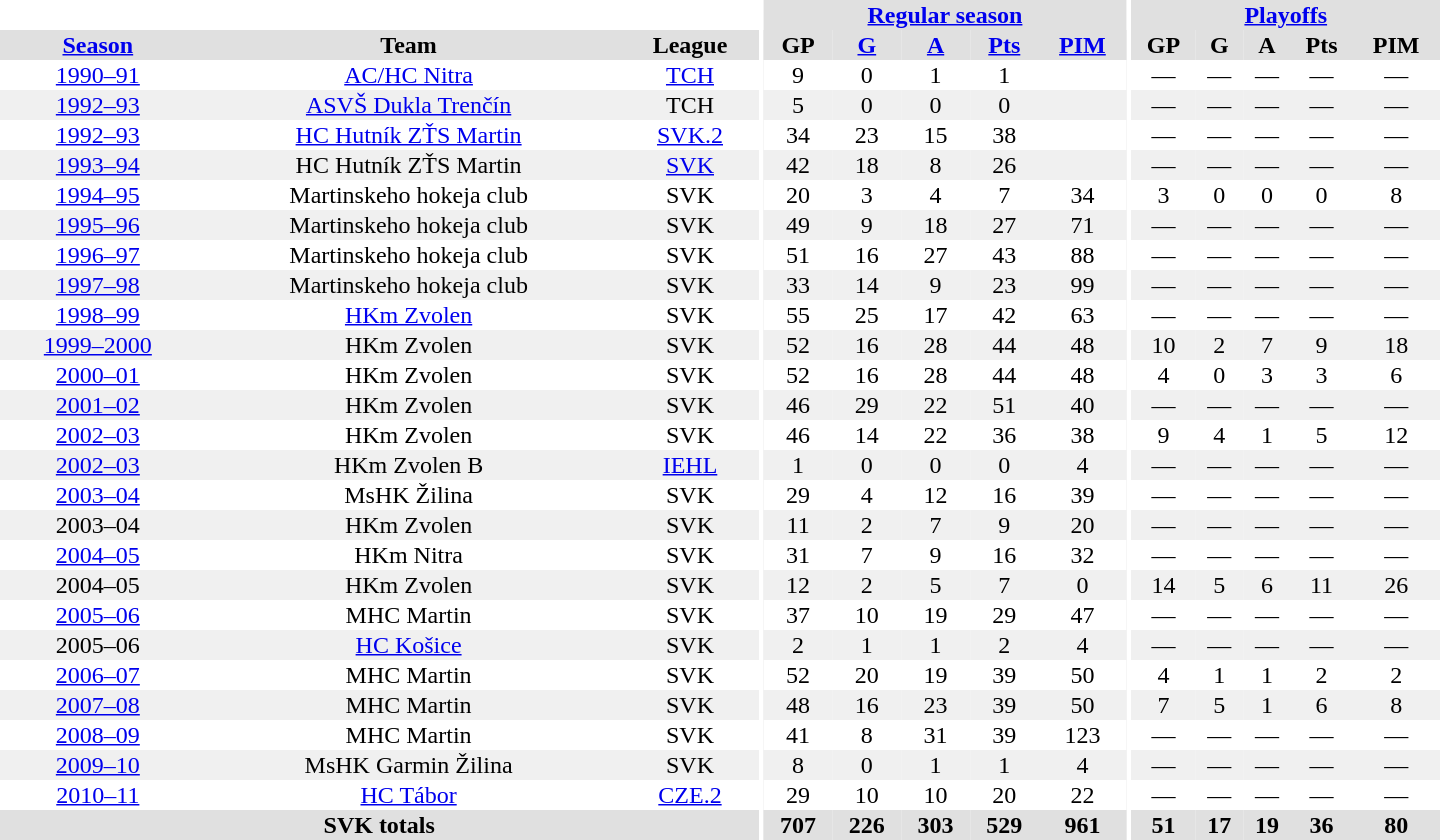<table border="0" cellpadding="1" cellspacing="0" style="text-align:center; width:60em">
<tr bgcolor="#e0e0e0">
<th colspan="3"  bgcolor="#ffffff"></th>
<th rowspan="100" bgcolor="#ffffff"></th>
<th colspan="5"><a href='#'>Regular season</a></th>
<th rowspan="100" bgcolor="#ffffff"></th>
<th colspan="5"><a href='#'>Playoffs</a></th>
</tr>
<tr bgcolor="#e0e0e0">
<th><a href='#'>Season</a></th>
<th>Team</th>
<th>League</th>
<th>GP</th>
<th><a href='#'>G</a></th>
<th><a href='#'>A</a></th>
<th><a href='#'>Pts</a></th>
<th><a href='#'>PIM</a></th>
<th>GP</th>
<th>G</th>
<th>A</th>
<th>Pts</th>
<th>PIM</th>
</tr>
<tr>
<td><a href='#'>1990–91</a></td>
<td><a href='#'>AC/HC Nitra</a></td>
<td><a href='#'>TCH</a></td>
<td>9</td>
<td>0</td>
<td>1</td>
<td>1</td>
<td></td>
<td>—</td>
<td>—</td>
<td>—</td>
<td>—</td>
<td>—</td>
</tr>
<tr bgcolor="#f0f0f0">
<td><a href='#'>1992–93</a></td>
<td><a href='#'>ASVŠ Dukla Trenčín</a></td>
<td>TCH</td>
<td>5</td>
<td>0</td>
<td>0</td>
<td>0</td>
<td></td>
<td>—</td>
<td>—</td>
<td>—</td>
<td>—</td>
<td>—</td>
</tr>
<tr>
<td><a href='#'>1992–93</a></td>
<td><a href='#'>HC Hutník ZŤS Martin</a></td>
<td><a href='#'>SVK.2</a></td>
<td>34</td>
<td>23</td>
<td>15</td>
<td>38</td>
<td></td>
<td>—</td>
<td>—</td>
<td>—</td>
<td>—</td>
<td>—</td>
</tr>
<tr bgcolor="#f0f0f0">
<td><a href='#'>1993–94</a></td>
<td>HC Hutník ZŤS Martin</td>
<td><a href='#'>SVK</a></td>
<td>42</td>
<td>18</td>
<td>8</td>
<td>26</td>
<td></td>
<td>—</td>
<td>—</td>
<td>—</td>
<td>—</td>
<td>—</td>
</tr>
<tr>
<td><a href='#'>1994–95</a></td>
<td>Martinskeho hokeja club</td>
<td>SVK</td>
<td>20</td>
<td>3</td>
<td>4</td>
<td>7</td>
<td>34</td>
<td>3</td>
<td>0</td>
<td>0</td>
<td>0</td>
<td>8</td>
</tr>
<tr bgcolor="#f0f0f0">
<td><a href='#'>1995–96</a></td>
<td>Martinskeho hokeja club</td>
<td>SVK</td>
<td>49</td>
<td>9</td>
<td>18</td>
<td>27</td>
<td>71</td>
<td>—</td>
<td>—</td>
<td>—</td>
<td>—</td>
<td>—</td>
</tr>
<tr>
<td><a href='#'>1996–97</a></td>
<td>Martinskeho hokeja club</td>
<td>SVK</td>
<td>51</td>
<td>16</td>
<td>27</td>
<td>43</td>
<td>88</td>
<td>—</td>
<td>—</td>
<td>—</td>
<td>—</td>
<td>—</td>
</tr>
<tr bgcolor="#f0f0f0">
<td><a href='#'>1997–98</a></td>
<td>Martinskeho hokeja club</td>
<td>SVK</td>
<td>33</td>
<td>14</td>
<td>9</td>
<td>23</td>
<td>99</td>
<td>—</td>
<td>—</td>
<td>—</td>
<td>—</td>
<td>—</td>
</tr>
<tr>
<td><a href='#'>1998–99</a></td>
<td><a href='#'>HKm Zvolen</a></td>
<td>SVK</td>
<td>55</td>
<td>25</td>
<td>17</td>
<td>42</td>
<td>63</td>
<td>—</td>
<td>—</td>
<td>—</td>
<td>—</td>
<td>—</td>
</tr>
<tr bgcolor="#f0f0f0">
<td><a href='#'>1999–2000</a></td>
<td>HKm Zvolen</td>
<td>SVK</td>
<td>52</td>
<td>16</td>
<td>28</td>
<td>44</td>
<td>48</td>
<td>10</td>
<td>2</td>
<td>7</td>
<td>9</td>
<td>18</td>
</tr>
<tr>
<td><a href='#'>2000–01</a></td>
<td>HKm Zvolen</td>
<td>SVK</td>
<td>52</td>
<td>16</td>
<td>28</td>
<td>44</td>
<td>48</td>
<td>4</td>
<td>0</td>
<td>3</td>
<td>3</td>
<td>6</td>
</tr>
<tr bgcolor="#f0f0f0">
<td><a href='#'>2001–02</a></td>
<td>HKm Zvolen</td>
<td>SVK</td>
<td>46</td>
<td>29</td>
<td>22</td>
<td>51</td>
<td>40</td>
<td>—</td>
<td>—</td>
<td>—</td>
<td>—</td>
<td>—</td>
</tr>
<tr>
<td><a href='#'>2002–03</a></td>
<td>HKm Zvolen</td>
<td>SVK</td>
<td>46</td>
<td>14</td>
<td>22</td>
<td>36</td>
<td>38</td>
<td>9</td>
<td>4</td>
<td>1</td>
<td>5</td>
<td>12</td>
</tr>
<tr bgcolor="#f0f0f0">
<td><a href='#'>2002–03</a></td>
<td>HKm Zvolen B</td>
<td><a href='#'>IEHL</a></td>
<td>1</td>
<td>0</td>
<td>0</td>
<td>0</td>
<td>4</td>
<td>—</td>
<td>—</td>
<td>—</td>
<td>—</td>
<td>—</td>
</tr>
<tr>
<td><a href='#'>2003–04</a></td>
<td>MsHK Žilina</td>
<td>SVK</td>
<td>29</td>
<td>4</td>
<td>12</td>
<td>16</td>
<td>39</td>
<td>—</td>
<td>—</td>
<td>—</td>
<td>—</td>
<td>—</td>
</tr>
<tr bgcolor="#f0f0f0">
<td>2003–04</td>
<td>HKm Zvolen</td>
<td>SVK</td>
<td>11</td>
<td>2</td>
<td>7</td>
<td>9</td>
<td>20</td>
<td>—</td>
<td>—</td>
<td>—</td>
<td>—</td>
<td>—</td>
</tr>
<tr>
<td><a href='#'>2004–05</a></td>
<td>HKm Nitra</td>
<td>SVK</td>
<td>31</td>
<td>7</td>
<td>9</td>
<td>16</td>
<td>32</td>
<td>—</td>
<td>—</td>
<td>—</td>
<td>—</td>
<td>—</td>
</tr>
<tr bgcolor="#f0f0f0">
<td>2004–05</td>
<td>HKm Zvolen</td>
<td>SVK</td>
<td>12</td>
<td>2</td>
<td>5</td>
<td>7</td>
<td>0</td>
<td>14</td>
<td>5</td>
<td>6</td>
<td>11</td>
<td>26</td>
</tr>
<tr>
<td><a href='#'>2005–06</a></td>
<td>MHC Martin</td>
<td>SVK</td>
<td>37</td>
<td>10</td>
<td>19</td>
<td>29</td>
<td>47</td>
<td>—</td>
<td>—</td>
<td>—</td>
<td>—</td>
<td>—</td>
</tr>
<tr bgcolor="#f0f0f0">
<td>2005–06</td>
<td><a href='#'>HC Košice</a></td>
<td>SVK</td>
<td>2</td>
<td>1</td>
<td>1</td>
<td>2</td>
<td>4</td>
<td>—</td>
<td>—</td>
<td>—</td>
<td>—</td>
<td>—</td>
</tr>
<tr>
<td><a href='#'>2006–07</a></td>
<td>MHC Martin</td>
<td>SVK</td>
<td>52</td>
<td>20</td>
<td>19</td>
<td>39</td>
<td>50</td>
<td>4</td>
<td>1</td>
<td>1</td>
<td>2</td>
<td>2</td>
</tr>
<tr bgcolor="#f0f0f0">
<td><a href='#'>2007–08</a></td>
<td>MHC Martin</td>
<td>SVK</td>
<td>48</td>
<td>16</td>
<td>23</td>
<td>39</td>
<td>50</td>
<td>7</td>
<td>5</td>
<td>1</td>
<td>6</td>
<td>8</td>
</tr>
<tr>
<td><a href='#'>2008–09</a></td>
<td>MHC Martin</td>
<td>SVK</td>
<td>41</td>
<td>8</td>
<td>31</td>
<td>39</td>
<td>123</td>
<td>—</td>
<td>—</td>
<td>—</td>
<td>—</td>
<td>—</td>
</tr>
<tr bgcolor="#f0f0f0">
<td><a href='#'>2009–10</a></td>
<td>MsHK Garmin Žilina</td>
<td>SVK</td>
<td>8</td>
<td>0</td>
<td>1</td>
<td>1</td>
<td>4</td>
<td>—</td>
<td>—</td>
<td>—</td>
<td>—</td>
<td>—</td>
</tr>
<tr>
<td><a href='#'>2010–11</a></td>
<td><a href='#'>HC Tábor</a></td>
<td><a href='#'>CZE.2</a></td>
<td>29</td>
<td>10</td>
<td>10</td>
<td>20</td>
<td>22</td>
<td>—</td>
<td>—</td>
<td>—</td>
<td>—</td>
<td>—</td>
</tr>
<tr bgcolor="#e0e0e0">
<th colspan="3">SVK totals</th>
<th>707</th>
<th>226</th>
<th>303</th>
<th>529</th>
<th>961</th>
<th>51</th>
<th>17</th>
<th>19</th>
<th>36</th>
<th>80</th>
</tr>
</table>
